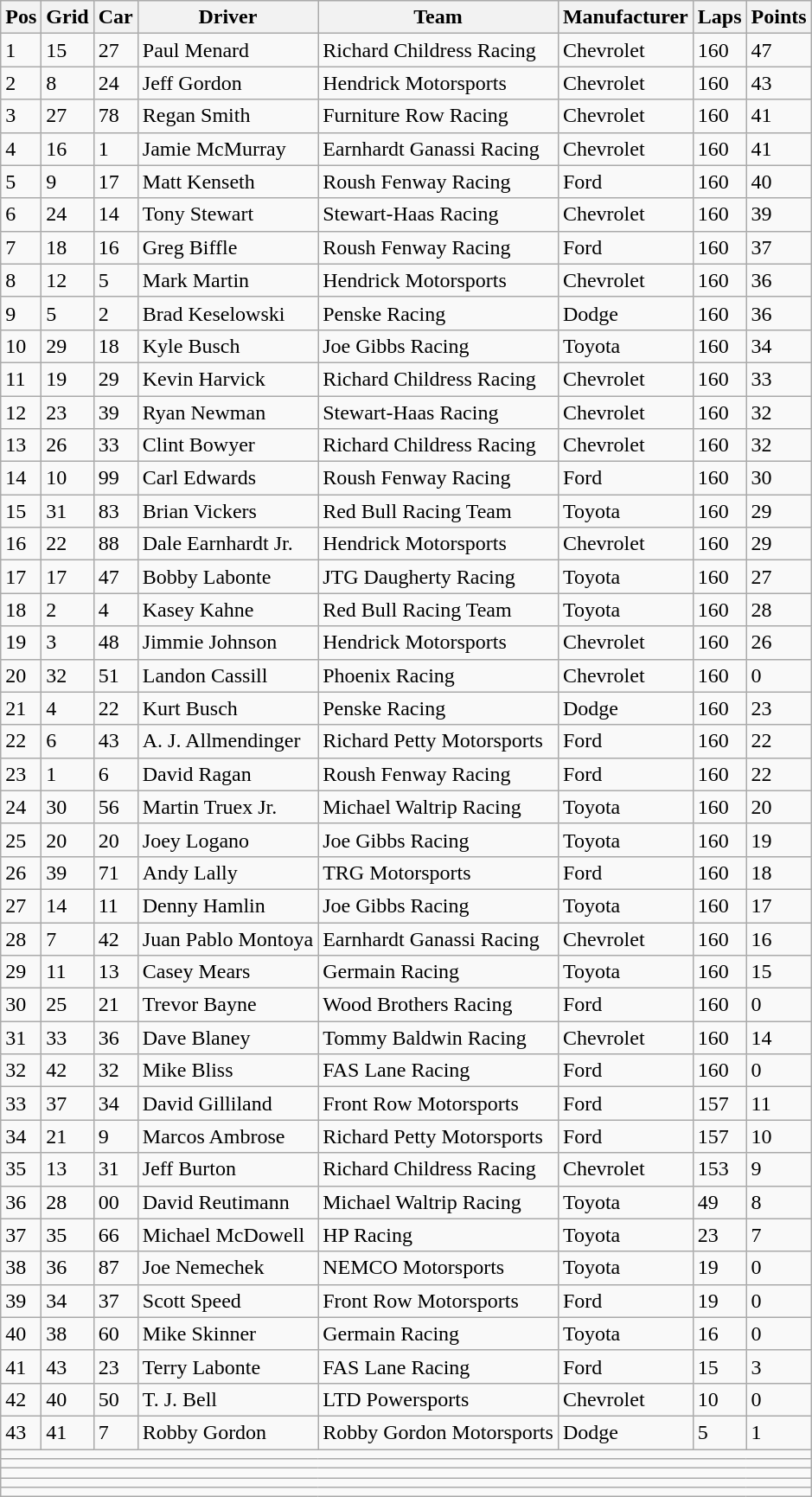<table class="sortable wikitable" border="1">
<tr>
<th>Pos</th>
<th>Grid</th>
<th>Car</th>
<th>Driver</th>
<th>Team</th>
<th>Manufacturer</th>
<th>Laps</th>
<th>Points</th>
</tr>
<tr>
<td>1</td>
<td>15</td>
<td>27</td>
<td>Paul Menard</td>
<td>Richard Childress Racing</td>
<td>Chevrolet</td>
<td>160</td>
<td>47</td>
</tr>
<tr>
<td>2</td>
<td>8</td>
<td>24</td>
<td>Jeff Gordon</td>
<td>Hendrick Motorsports</td>
<td>Chevrolet</td>
<td>160</td>
<td>43</td>
</tr>
<tr>
<td>3</td>
<td>27</td>
<td>78</td>
<td>Regan Smith</td>
<td>Furniture Row Racing</td>
<td>Chevrolet</td>
<td>160</td>
<td>41</td>
</tr>
<tr>
<td>4</td>
<td>16</td>
<td>1</td>
<td>Jamie McMurray</td>
<td>Earnhardt Ganassi Racing</td>
<td>Chevrolet</td>
<td>160</td>
<td>41</td>
</tr>
<tr>
<td>5</td>
<td>9</td>
<td>17</td>
<td>Matt Kenseth</td>
<td>Roush Fenway Racing</td>
<td>Ford</td>
<td>160</td>
<td>40</td>
</tr>
<tr>
<td>6</td>
<td>24</td>
<td>14</td>
<td>Tony Stewart</td>
<td>Stewart-Haas Racing</td>
<td>Chevrolet</td>
<td>160</td>
<td>39</td>
</tr>
<tr>
<td>7</td>
<td>18</td>
<td>16</td>
<td>Greg Biffle</td>
<td>Roush Fenway Racing</td>
<td>Ford</td>
<td>160</td>
<td>37</td>
</tr>
<tr>
<td>8</td>
<td>12</td>
<td>5</td>
<td>Mark Martin</td>
<td>Hendrick Motorsports</td>
<td>Chevrolet</td>
<td>160</td>
<td>36</td>
</tr>
<tr>
<td>9</td>
<td>5</td>
<td>2</td>
<td>Brad Keselowski</td>
<td>Penske Racing</td>
<td>Dodge</td>
<td>160</td>
<td>36</td>
</tr>
<tr>
<td>10</td>
<td>29</td>
<td>18</td>
<td>Kyle Busch</td>
<td>Joe Gibbs Racing</td>
<td>Toyota</td>
<td>160</td>
<td>34</td>
</tr>
<tr>
<td>11</td>
<td>19</td>
<td>29</td>
<td>Kevin Harvick</td>
<td>Richard Childress Racing</td>
<td>Chevrolet</td>
<td>160</td>
<td>33</td>
</tr>
<tr>
<td>12</td>
<td>23</td>
<td>39</td>
<td>Ryan Newman</td>
<td>Stewart-Haas Racing</td>
<td>Chevrolet</td>
<td>160</td>
<td>32</td>
</tr>
<tr>
<td>13</td>
<td>26</td>
<td>33</td>
<td>Clint Bowyer</td>
<td>Richard Childress Racing</td>
<td>Chevrolet</td>
<td>160</td>
<td>32</td>
</tr>
<tr>
<td>14</td>
<td>10</td>
<td>99</td>
<td>Carl Edwards</td>
<td>Roush Fenway Racing</td>
<td>Ford</td>
<td>160</td>
<td>30</td>
</tr>
<tr>
<td>15</td>
<td>31</td>
<td>83</td>
<td>Brian Vickers</td>
<td>Red Bull Racing Team</td>
<td>Toyota</td>
<td>160</td>
<td>29</td>
</tr>
<tr>
<td>16</td>
<td>22</td>
<td>88</td>
<td>Dale Earnhardt Jr.</td>
<td>Hendrick Motorsports</td>
<td>Chevrolet</td>
<td>160</td>
<td>29</td>
</tr>
<tr>
<td>17</td>
<td>17</td>
<td>47</td>
<td>Bobby Labonte</td>
<td>JTG Daugherty Racing</td>
<td>Toyota</td>
<td>160</td>
<td>27</td>
</tr>
<tr>
<td>18</td>
<td>2</td>
<td>4</td>
<td>Kasey Kahne</td>
<td>Red Bull Racing Team</td>
<td>Toyota</td>
<td>160</td>
<td>28</td>
</tr>
<tr>
<td>19</td>
<td>3</td>
<td>48</td>
<td>Jimmie Johnson</td>
<td>Hendrick Motorsports</td>
<td>Chevrolet</td>
<td>160</td>
<td>26</td>
</tr>
<tr>
<td>20</td>
<td>32</td>
<td>51</td>
<td>Landon Cassill</td>
<td>Phoenix Racing</td>
<td>Chevrolet</td>
<td>160</td>
<td>0</td>
</tr>
<tr>
<td>21</td>
<td>4</td>
<td>22</td>
<td>Kurt Busch</td>
<td>Penske Racing</td>
<td>Dodge</td>
<td>160</td>
<td>23</td>
</tr>
<tr>
<td>22</td>
<td>6</td>
<td>43</td>
<td>A. J. Allmendinger</td>
<td>Richard Petty Motorsports</td>
<td>Ford</td>
<td>160</td>
<td>22</td>
</tr>
<tr>
<td>23</td>
<td>1</td>
<td>6</td>
<td>David Ragan</td>
<td>Roush Fenway Racing</td>
<td>Ford</td>
<td>160</td>
<td>22</td>
</tr>
<tr>
<td>24</td>
<td>30</td>
<td>56</td>
<td>Martin Truex Jr.</td>
<td>Michael Waltrip Racing</td>
<td>Toyota</td>
<td>160</td>
<td>20</td>
</tr>
<tr>
<td>25</td>
<td>20</td>
<td>20</td>
<td>Joey Logano</td>
<td>Joe Gibbs Racing</td>
<td>Toyota</td>
<td>160</td>
<td>19</td>
</tr>
<tr>
<td>26</td>
<td>39</td>
<td>71</td>
<td>Andy Lally</td>
<td>TRG Motorsports</td>
<td>Ford</td>
<td>160</td>
<td>18</td>
</tr>
<tr>
<td>27</td>
<td>14</td>
<td>11</td>
<td>Denny Hamlin</td>
<td>Joe Gibbs Racing</td>
<td>Toyota</td>
<td>160</td>
<td>17</td>
</tr>
<tr>
<td>28</td>
<td>7</td>
<td>42</td>
<td>Juan Pablo Montoya</td>
<td>Earnhardt Ganassi Racing</td>
<td>Chevrolet</td>
<td>160</td>
<td>16</td>
</tr>
<tr>
<td>29</td>
<td>11</td>
<td>13</td>
<td>Casey Mears</td>
<td>Germain Racing</td>
<td>Toyota</td>
<td>160</td>
<td>15</td>
</tr>
<tr>
<td>30</td>
<td>25</td>
<td>21</td>
<td>Trevor Bayne</td>
<td>Wood Brothers Racing</td>
<td>Ford</td>
<td>160</td>
<td>0</td>
</tr>
<tr>
<td>31</td>
<td>33</td>
<td>36</td>
<td>Dave Blaney</td>
<td>Tommy Baldwin Racing</td>
<td>Chevrolet</td>
<td>160</td>
<td>14</td>
</tr>
<tr>
<td>32</td>
<td>42</td>
<td>32</td>
<td>Mike Bliss</td>
<td>FAS Lane Racing</td>
<td>Ford</td>
<td>160</td>
<td>0</td>
</tr>
<tr>
<td>33</td>
<td>37</td>
<td>34</td>
<td>David Gilliland</td>
<td>Front Row Motorsports</td>
<td>Ford</td>
<td>157</td>
<td>11</td>
</tr>
<tr>
<td>34</td>
<td>21</td>
<td>9</td>
<td>Marcos Ambrose</td>
<td>Richard Petty Motorsports</td>
<td>Ford</td>
<td>157</td>
<td>10</td>
</tr>
<tr>
<td>35</td>
<td>13</td>
<td>31</td>
<td>Jeff Burton</td>
<td>Richard Childress Racing</td>
<td>Chevrolet</td>
<td>153</td>
<td>9</td>
</tr>
<tr>
<td>36</td>
<td>28</td>
<td>00</td>
<td>David Reutimann</td>
<td>Michael Waltrip Racing</td>
<td>Toyota</td>
<td>49</td>
<td>8</td>
</tr>
<tr>
<td>37</td>
<td>35</td>
<td>66</td>
<td>Michael McDowell</td>
<td>HP Racing</td>
<td>Toyota</td>
<td>23</td>
<td>7</td>
</tr>
<tr>
<td>38</td>
<td>36</td>
<td>87</td>
<td>Joe Nemechek</td>
<td>NEMCO Motorsports</td>
<td>Toyota</td>
<td>19</td>
<td>0</td>
</tr>
<tr>
<td>39</td>
<td>34</td>
<td>37</td>
<td>Scott Speed</td>
<td>Front Row Motorsports</td>
<td>Ford</td>
<td>19</td>
<td>0</td>
</tr>
<tr>
<td>40</td>
<td>38</td>
<td>60</td>
<td>Mike Skinner</td>
<td>Germain Racing</td>
<td>Toyota</td>
<td>16</td>
<td>0</td>
</tr>
<tr>
<td>41</td>
<td>43</td>
<td>23</td>
<td>Terry Labonte</td>
<td>FAS Lane Racing</td>
<td>Ford</td>
<td>15</td>
<td>3</td>
</tr>
<tr>
<td>42</td>
<td>40</td>
<td>50</td>
<td>T. J. Bell</td>
<td>LTD Powersports</td>
<td>Chevrolet</td>
<td>10</td>
<td>0</td>
</tr>
<tr>
<td>43</td>
<td>41</td>
<td>7</td>
<td>Robby Gordon</td>
<td>Robby Gordon Motorsports</td>
<td>Dodge</td>
<td>5</td>
<td>1</td>
</tr>
<tr class="sortbottom">
<td colspan="9"></td>
</tr>
<tr>
<td colspan="9"></td>
</tr>
<tr>
<td colspan="9"></td>
</tr>
<tr>
<td colspan="9"></td>
</tr>
<tr>
<td colspan="9"></td>
</tr>
</table>
